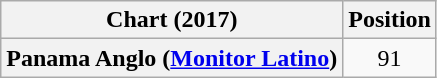<table class="wikitable plainrowheaders" style="text-align:center;">
<tr>
<th scope="col">Chart (2017)</th>
<th scope="col">Position</th>
</tr>
<tr>
<th scope="row">Panama Anglo (<a href='#'>Monitor Latino</a>)</th>
<td>91</td>
</tr>
</table>
